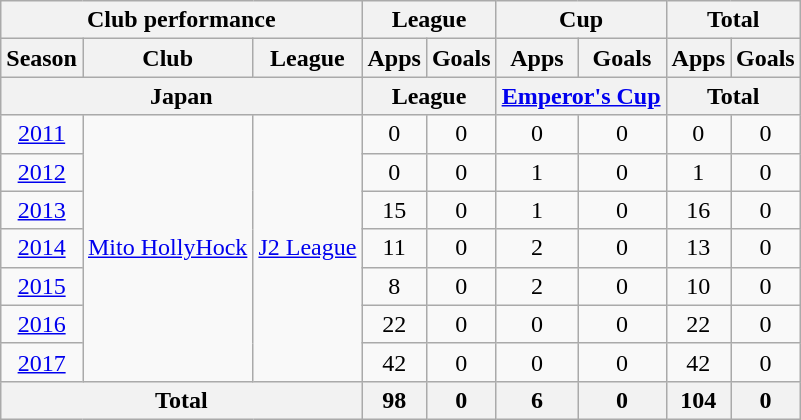<table class="wikitable" style="text-align:center;">
<tr>
<th colspan=3>Club performance</th>
<th colspan=2>League</th>
<th colspan=2>Cup</th>
<th colspan=2>Total</th>
</tr>
<tr>
<th>Season</th>
<th>Club</th>
<th>League</th>
<th>Apps</th>
<th>Goals</th>
<th>Apps</th>
<th>Goals</th>
<th>Apps</th>
<th>Goals</th>
</tr>
<tr>
<th colspan=3>Japan</th>
<th colspan=2>League</th>
<th colspan=2><a href='#'>Emperor's Cup</a></th>
<th colspan=2>Total</th>
</tr>
<tr>
<td><a href='#'>2011</a></td>
<td rowspan="7"><a href='#'>Mito HollyHock</a></td>
<td rowspan="7"><a href='#'>J2 League</a></td>
<td>0</td>
<td>0</td>
<td>0</td>
<td>0</td>
<td>0</td>
<td>0</td>
</tr>
<tr>
<td><a href='#'>2012</a></td>
<td>0</td>
<td>0</td>
<td>1</td>
<td>0</td>
<td>1</td>
<td>0</td>
</tr>
<tr>
<td><a href='#'>2013</a></td>
<td>15</td>
<td>0</td>
<td>1</td>
<td>0</td>
<td>16</td>
<td>0</td>
</tr>
<tr>
<td><a href='#'>2014</a></td>
<td>11</td>
<td>0</td>
<td>2</td>
<td>0</td>
<td>13</td>
<td>0</td>
</tr>
<tr>
<td><a href='#'>2015</a></td>
<td>8</td>
<td>0</td>
<td>2</td>
<td>0</td>
<td>10</td>
<td>0</td>
</tr>
<tr>
<td><a href='#'>2016</a></td>
<td>22</td>
<td>0</td>
<td>0</td>
<td>0</td>
<td>22</td>
<td>0</td>
</tr>
<tr>
<td><a href='#'>2017</a></td>
<td>42</td>
<td>0</td>
<td>0</td>
<td>0</td>
<td>42</td>
<td>0</td>
</tr>
<tr>
<th colspan=3>Total</th>
<th>98</th>
<th>0</th>
<th>6</th>
<th>0</th>
<th>104</th>
<th>0</th>
</tr>
</table>
